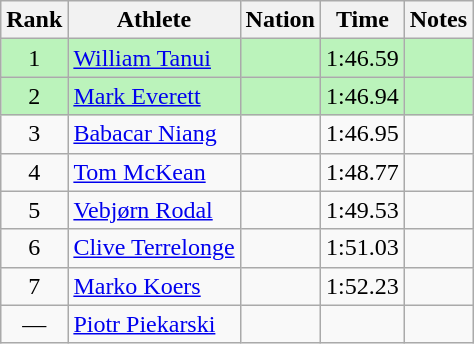<table class="wikitable sortable" style="text-align:center">
<tr>
<th>Rank</th>
<th>Athlete</th>
<th>Nation</th>
<th>Time</th>
<th>Notes</th>
</tr>
<tr style="background:#bbf3bb;">
<td>1</td>
<td align=left><a href='#'>William Tanui</a></td>
<td align=left></td>
<td>1:46.59</td>
<td></td>
</tr>
<tr style="background:#bbf3bb;">
<td>2</td>
<td align=left><a href='#'>Mark Everett</a></td>
<td align=left></td>
<td>1:46.94</td>
<td></td>
</tr>
<tr>
<td>3</td>
<td align=left><a href='#'>Babacar Niang</a></td>
<td align=left></td>
<td>1:46.95</td>
<td></td>
</tr>
<tr>
<td>4</td>
<td align=left><a href='#'>Tom McKean</a></td>
<td align=left></td>
<td>1:48.77</td>
<td></td>
</tr>
<tr>
<td>5</td>
<td align=left><a href='#'>Vebjørn Rodal</a></td>
<td align=left></td>
<td>1:49.53</td>
<td></td>
</tr>
<tr>
<td>6</td>
<td align=left><a href='#'>Clive Terrelonge</a></td>
<td align=left></td>
<td>1:51.03</td>
<td></td>
</tr>
<tr>
<td>7</td>
<td align=left><a href='#'>Marko Koers</a></td>
<td align=left></td>
<td>1:52.23</td>
<td></td>
</tr>
<tr>
<td data-sort-value=8>—</td>
<td align=left><a href='#'>Piotr Piekarski</a></td>
<td align=left></td>
<td></td>
<td></td>
</tr>
</table>
